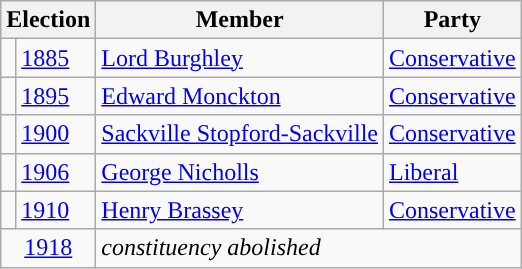<table class="wikitable">
<tr>
<th colspan="2">Election</th>
<th>Member</th>
<th>Party</th>
</tr>
<tr>
<td style="color:inherit;background-color: "></td>
<td><a href='#'>1885</a></td>
<td><a href='#'>Lord Burghley</a></td>
<td><a href='#'>Conservative</a></td>
</tr>
<tr>
<td style="color:inherit;background-color: "></td>
<td><a href='#'>1895</a></td>
<td><a href='#'>Edward Monckton</a></td>
<td><a href='#'>Conservative</a></td>
</tr>
<tr>
<td style="color:inherit;background-color: "></td>
<td><a href='#'>1900</a></td>
<td><a href='#'>Sackville Stopford-Sackville</a></td>
<td><a href='#'>Conservative</a></td>
</tr>
<tr>
<td style="color:inherit;background-color: "></td>
<td><a href='#'>1906</a></td>
<td><a href='#'>George Nicholls</a></td>
<td><a href='#'>Liberal</a></td>
</tr>
<tr>
<td style="color:inherit;background-color: "></td>
<td><a href='#'>1910</a></td>
<td><a href='#'>Henry Brassey</a></td>
<td><a href='#'>Conservative</a></td>
</tr>
<tr>
<td colspan="2" align="center"><a href='#'>1918</a></td>
<td colspan="2"><em>constituency abolished</em></td>
</tr>
</table>
